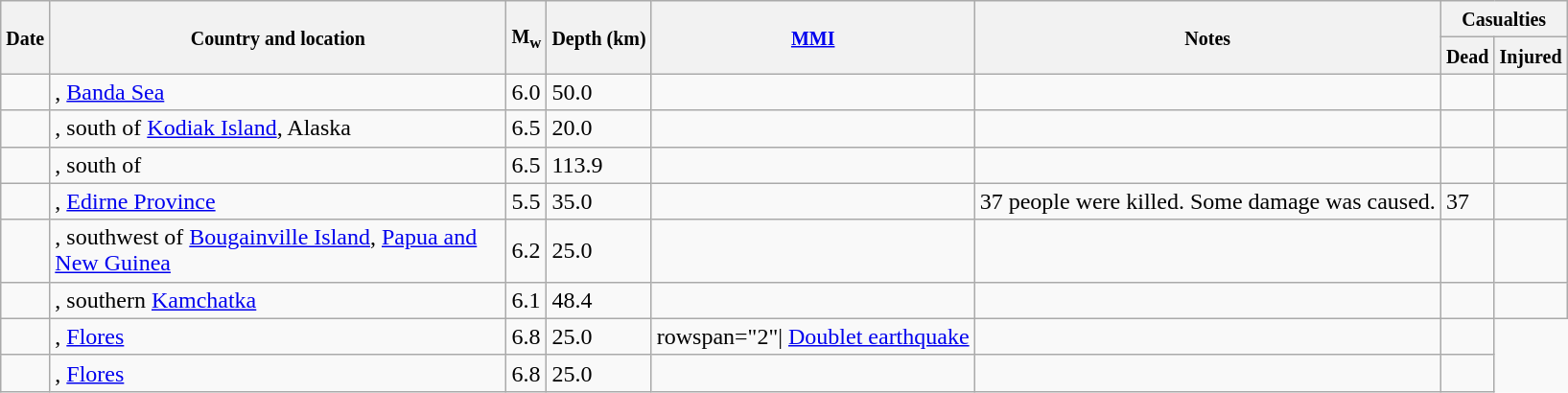<table class="wikitable sortable sort-under" style="border:1px black; margin-left:1em;">
<tr>
<th rowspan="2"><small>Date</small></th>
<th rowspan="2" style="width: 310px"><small>Country and location</small></th>
<th rowspan="2"><small>M<sub>w</sub></small></th>
<th rowspan="2"><small>Depth (km)</small></th>
<th rowspan="2"><small><a href='#'>MMI</a></small></th>
<th rowspan="2" class="unsortable"><small>Notes</small></th>
<th colspan="2"><small>Casualties</small></th>
</tr>
<tr>
<th><small>Dead</small></th>
<th><small>Injured</small></th>
</tr>
<tr>
<td></td>
<td>, <a href='#'>Banda Sea</a></td>
<td>6.0</td>
<td>50.0</td>
<td></td>
<td></td>
<td></td>
<td></td>
</tr>
<tr>
<td></td>
<td>, south of <a href='#'>Kodiak Island</a>, Alaska</td>
<td>6.5</td>
<td>20.0</td>
<td></td>
<td></td>
<td></td>
<td></td>
</tr>
<tr>
<td></td>
<td>, south of</td>
<td>6.5</td>
<td>113.9</td>
<td></td>
<td></td>
<td></td>
<td></td>
</tr>
<tr>
<td></td>
<td>, <a href='#'>Edirne Province</a></td>
<td>5.5</td>
<td>35.0</td>
<td></td>
<td>37 people were killed. Some damage was caused.</td>
<td>37</td>
<td></td>
</tr>
<tr>
<td></td>
<td>, southwest of <a href='#'>Bougainville Island</a>, <a href='#'>Papua and New Guinea</a></td>
<td>6.2</td>
<td>25.0</td>
<td></td>
<td></td>
<td></td>
<td></td>
</tr>
<tr>
<td></td>
<td>, southern <a href='#'>Kamchatka</a></td>
<td>6.1</td>
<td>48.4</td>
<td></td>
<td></td>
<td></td>
<td></td>
</tr>
<tr>
<td></td>
<td>, <a href='#'>Flores</a></td>
<td>6.8</td>
<td>25.0</td>
<td>rowspan="2"| <a href='#'>Doublet earthquake</a></td>
<td></td>
<td></td>
</tr>
<tr>
<td></td>
<td>, <a href='#'>Flores</a></td>
<td>6.8</td>
<td>25.0</td>
<td></td>
<td></td>
<td></td>
</tr>
</table>
